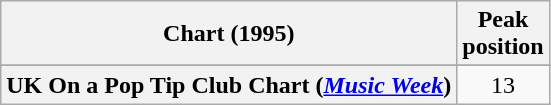<table class="wikitable sortable plainrowheaders" style="text-align:center">
<tr>
<th>Chart (1995)</th>
<th>Peak<br>position</th>
</tr>
<tr>
</tr>
<tr>
</tr>
<tr>
<th scope="row">UK On a Pop Tip Club Chart (<em><a href='#'>Music Week</a></em>)</th>
<td>13</td>
</tr>
</table>
